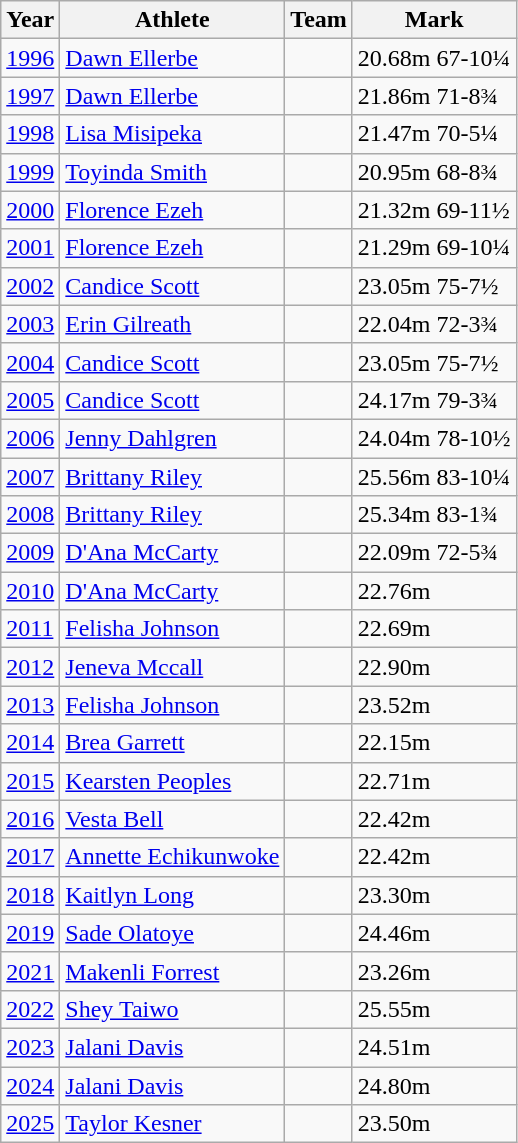<table class="wikitable sortable">
<tr>
<th>Year</th>
<th>Athlete</th>
<th>Team</th>
<th>Mark</th>
</tr>
<tr>
<td><a href='#'>1996</a></td>
<td><a href='#'>Dawn Ellerbe</a></td>
<td></td>
<td>20.68m 67-10¼</td>
</tr>
<tr>
<td><a href='#'>1997</a></td>
<td><a href='#'>Dawn Ellerbe</a></td>
<td></td>
<td>21.86m 71-8¾</td>
</tr>
<tr>
<td><a href='#'>1998</a></td>
<td><a href='#'>Lisa Misipeka</a></td>
<td></td>
<td>21.47m 70-5¼</td>
</tr>
<tr>
<td><a href='#'>1999</a></td>
<td><a href='#'>Toyinda Smith</a></td>
<td></td>
<td>20.95m 68-8¾</td>
</tr>
<tr>
<td><a href='#'>2000</a></td>
<td><a href='#'>Florence Ezeh</a></td>
<td></td>
<td>21.32m 69-11½</td>
</tr>
<tr>
<td><a href='#'>2001</a></td>
<td><a href='#'>Florence Ezeh</a></td>
<td></td>
<td>21.29m 69-10¼</td>
</tr>
<tr>
<td><a href='#'>2002</a></td>
<td><a href='#'>Candice Scott</a></td>
<td></td>
<td>23.05m 75-7½</td>
</tr>
<tr>
<td><a href='#'>2003</a></td>
<td><a href='#'>Erin Gilreath</a></td>
<td></td>
<td>22.04m 72-3¾</td>
</tr>
<tr>
<td><a href='#'>2004</a></td>
<td><a href='#'>Candice Scott</a></td>
<td></td>
<td>23.05m 75-7½</td>
</tr>
<tr>
<td><a href='#'>2005</a></td>
<td><a href='#'>Candice Scott</a></td>
<td></td>
<td>24.17m 79-3¾</td>
</tr>
<tr>
<td><a href='#'>2006</a></td>
<td><a href='#'>Jenny Dahlgren</a></td>
<td></td>
<td>24.04m 78-10½</td>
</tr>
<tr>
<td><a href='#'>2007</a></td>
<td><a href='#'>Brittany Riley</a></td>
<td></td>
<td>25.56m 83-10¼</td>
</tr>
<tr>
<td><a href='#'>2008</a></td>
<td><a href='#'>Brittany Riley</a></td>
<td></td>
<td>25.34m 83-1¾</td>
</tr>
<tr>
<td><a href='#'>2009</a></td>
<td><a href='#'>D'Ana McCarty</a></td>
<td></td>
<td>22.09m 72-5¾</td>
</tr>
<tr>
<td><a href='#'>2010</a></td>
<td><a href='#'>D'Ana McCarty</a></td>
<td></td>
<td>22.76m</td>
</tr>
<tr>
<td><a href='#'>2011</a></td>
<td><a href='#'>Felisha Johnson</a></td>
<td></td>
<td>22.69m</td>
</tr>
<tr>
<td><a href='#'>2012</a></td>
<td><a href='#'>Jeneva Mccall</a></td>
<td></td>
<td>22.90m</td>
</tr>
<tr>
<td><a href='#'>2013</a></td>
<td><a href='#'>Felisha Johnson</a></td>
<td></td>
<td>23.52m</td>
</tr>
<tr>
<td><a href='#'>2014</a></td>
<td><a href='#'>Brea Garrett</a></td>
<td></td>
<td>22.15m </td>
</tr>
<tr>
<td><a href='#'>2015</a></td>
<td><a href='#'>Kearsten Peoples</a></td>
<td></td>
<td>22.71m</td>
</tr>
<tr>
<td><a href='#'>2016</a></td>
<td><a href='#'>Vesta Bell</a></td>
<td></td>
<td>22.42m</td>
</tr>
<tr>
<td><a href='#'>2017</a></td>
<td><a href='#'>Annette Echikunwoke</a></td>
<td></td>
<td>22.42m</td>
</tr>
<tr>
<td><a href='#'>2018</a></td>
<td><a href='#'>Kaitlyn Long</a></td>
<td></td>
<td>23.30m</td>
</tr>
<tr>
<td><a href='#'>2019</a></td>
<td><a href='#'>Sade Olatoye</a></td>
<td></td>
<td>24.46m</td>
</tr>
<tr>
<td><a href='#'>2021</a></td>
<td><a href='#'>Makenli Forrest</a></td>
<td></td>
<td>23.26m</td>
</tr>
<tr>
<td><a href='#'>2022</a></td>
<td><a href='#'>Shey Taiwo</a></td>
<td></td>
<td>25.55m</td>
</tr>
<tr>
<td><a href='#'>2023</a></td>
<td><a href='#'>Jalani Davis</a></td>
<td></td>
<td>24.51m </td>
</tr>
<tr>
<td><a href='#'>2024</a></td>
<td><a href='#'>Jalani Davis</a></td>
<td></td>
<td>24.80m</td>
</tr>
<tr>
<td><a href='#'>2025</a></td>
<td><a href='#'>Taylor Kesner</a></td>
<td></td>
<td>23.50m</td>
</tr>
</table>
